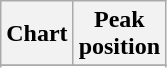<table class="wikitable sortable">
<tr>
<th>Chart</th>
<th>Peak<br>position</th>
</tr>
<tr>
</tr>
<tr>
</tr>
<tr>
</tr>
</table>
